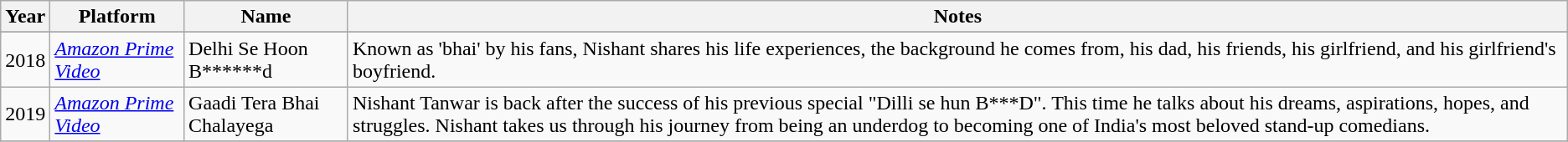<table class="wikitable sortable">
<tr>
<th>Year</th>
<th>Platform</th>
<th>Name</th>
<th>Notes</th>
</tr>
<tr>
</tr>
<tr>
<td>2018</td>
<td><em><a href='#'>Amazon Prime Video</a></em></td>
<td>Delhi Se Hoon B******d</td>
<td>Known as 'bhai' by his fans, Nishant shares his life experiences, the background he comes from, his dad, his friends, his girlfriend, and his girlfriend's boyfriend.</td>
</tr>
<tr>
<td>2019</td>
<td><em><a href='#'>Amazon Prime Video</a></em></td>
<td>Gaadi Tera Bhai Chalayega</td>
<td>Nishant Tanwar is back after the success of his previous special "Dilli se hun B***D". This time he talks about his dreams, aspirations, hopes, and struggles. Nishant takes us through his journey from being an underdog to becoming one of India's most beloved stand-up comedians.</td>
</tr>
<tr>
</tr>
</table>
